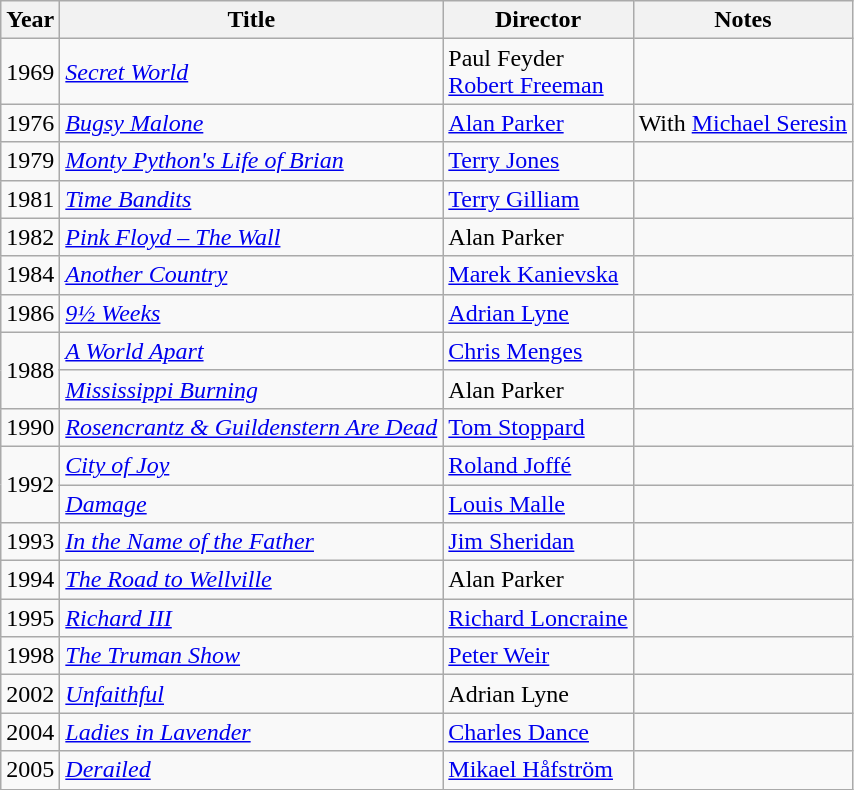<table class="wikitable">
<tr>
<th>Year</th>
<th>Title</th>
<th>Director</th>
<th>Notes</th>
</tr>
<tr>
<td>1969</td>
<td><em><a href='#'>Secret World</a></em></td>
<td>Paul Feyder<br><a href='#'>Robert Freeman</a></td>
<td></td>
</tr>
<tr>
<td>1976</td>
<td><em><a href='#'>Bugsy Malone</a></em></td>
<td><a href='#'>Alan Parker</a></td>
<td>With <a href='#'>Michael Seresin</a></td>
</tr>
<tr>
<td>1979</td>
<td><em><a href='#'>Monty Python's Life of Brian</a></em></td>
<td><a href='#'>Terry Jones</a></td>
<td></td>
</tr>
<tr>
<td>1981</td>
<td><em><a href='#'>Time Bandits</a></em></td>
<td><a href='#'>Terry Gilliam</a></td>
<td></td>
</tr>
<tr>
<td>1982</td>
<td><em><a href='#'>Pink Floyd – The Wall</a></em></td>
<td>Alan Parker</td>
<td></td>
</tr>
<tr>
<td>1984</td>
<td><em><a href='#'>Another Country</a></em></td>
<td><a href='#'>Marek Kanievska</a></td>
<td></td>
</tr>
<tr>
<td>1986</td>
<td><em><a href='#'>9½ Weeks</a></em></td>
<td><a href='#'>Adrian Lyne</a></td>
<td></td>
</tr>
<tr>
<td rowspan=2>1988</td>
<td><em><a href='#'>A World Apart</a></em></td>
<td><a href='#'>Chris Menges</a></td>
<td></td>
</tr>
<tr>
<td><em><a href='#'>Mississippi Burning</a></em></td>
<td>Alan Parker</td>
<td></td>
</tr>
<tr>
<td>1990</td>
<td><em><a href='#'>Rosencrantz & Guildenstern Are Dead</a></em></td>
<td><a href='#'>Tom Stoppard</a></td>
<td></td>
</tr>
<tr>
<td rowspan=2>1992</td>
<td><em><a href='#'>City of Joy</a></em></td>
<td><a href='#'>Roland Joffé</a></td>
<td></td>
</tr>
<tr>
<td><em><a href='#'>Damage</a></em></td>
<td><a href='#'>Louis Malle</a></td>
<td></td>
</tr>
<tr>
<td>1993</td>
<td><em><a href='#'>In the Name of the Father</a></em></td>
<td><a href='#'>Jim Sheridan</a></td>
<td></td>
</tr>
<tr>
<td>1994</td>
<td><em><a href='#'>The Road to Wellville</a></em></td>
<td>Alan Parker</td>
<td></td>
</tr>
<tr>
<td>1995</td>
<td><em><a href='#'>Richard III</a></em></td>
<td><a href='#'>Richard Loncraine</a></td>
<td></td>
</tr>
<tr>
<td>1998</td>
<td><em><a href='#'>The Truman Show</a></em></td>
<td><a href='#'>Peter Weir</a></td>
<td></td>
</tr>
<tr>
<td>2002</td>
<td><em><a href='#'>Unfaithful</a></em></td>
<td>Adrian Lyne</td>
<td></td>
</tr>
<tr>
<td>2004</td>
<td><em><a href='#'>Ladies in Lavender</a></em></td>
<td><a href='#'>Charles Dance</a></td>
<td></td>
</tr>
<tr>
<td>2005</td>
<td><em><a href='#'>Derailed</a></em></td>
<td><a href='#'>Mikael Håfström</a></td>
<td></td>
</tr>
</table>
